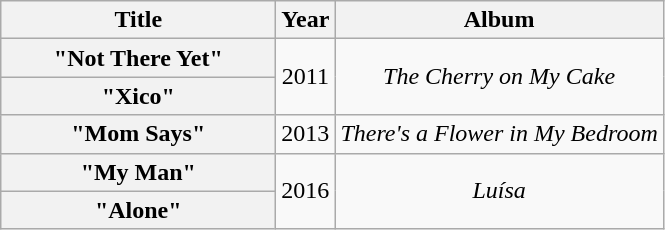<table class="wikitable plainrowheaders" style="text-align:center;">
<tr>
<th scope="col" style="width:11em;">Title</th>
<th scope="col" style="width:1em;">Year</th>
<th scope="col">Album</th>
</tr>
<tr>
<th scope="row">"Not There Yet"</th>
<td rowspan="2">2011</td>
<td rowspan="2"><em>The Cherry on My Cake</em></td>
</tr>
<tr>
<th scope="row">"Xico"</th>
</tr>
<tr>
<th scope="row">"Mom Says"</th>
<td>2013</td>
<td><em>There's a Flower in My Bedroom</em></td>
</tr>
<tr>
<th scope="row">"My Man"</th>
<td rowspan="2">2016</td>
<td rowspan="2"><em>Luísa</em></td>
</tr>
<tr>
<th scope="row">"Alone"</th>
</tr>
</table>
